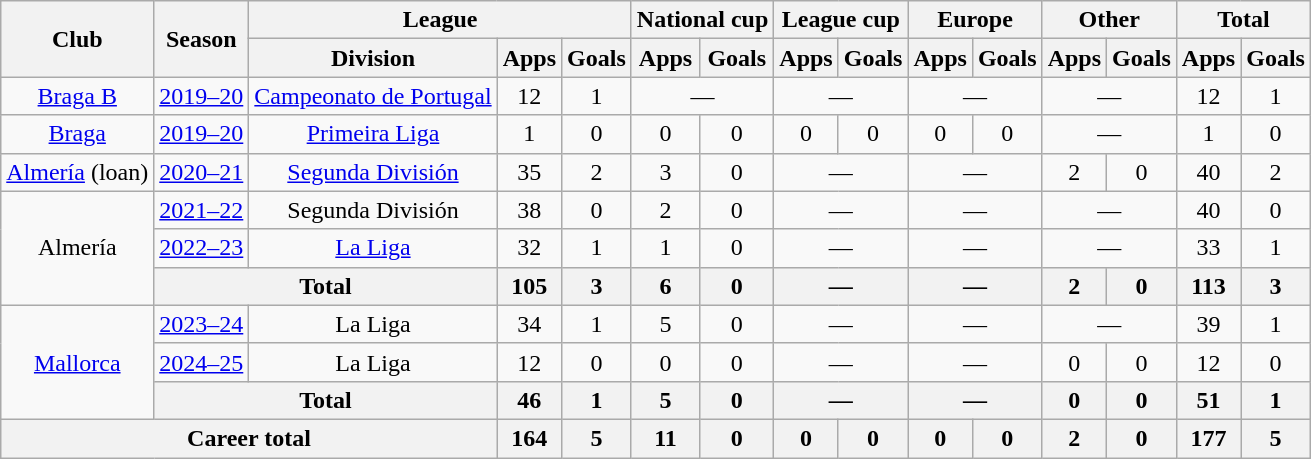<table class="wikitable" style="text-align:center">
<tr>
<th rowspan="2">Club</th>
<th rowspan="2">Season</th>
<th colspan="3">League</th>
<th colspan="2">National cup</th>
<th colspan="2">League cup</th>
<th colspan="2">Europe</th>
<th colspan="2">Other</th>
<th colspan="2">Total</th>
</tr>
<tr>
<th>Division</th>
<th>Apps</th>
<th>Goals</th>
<th>Apps</th>
<th>Goals</th>
<th>Apps</th>
<th>Goals</th>
<th>Apps</th>
<th>Goals</th>
<th>Apps</th>
<th>Goals</th>
<th>Apps</th>
<th>Goals</th>
</tr>
<tr>
<td><a href='#'>Braga B</a></td>
<td><a href='#'>2019–20</a></td>
<td><a href='#'>Campeonato de Portugal</a></td>
<td>12</td>
<td>1</td>
<td colspan="2">—</td>
<td colspan="2">—</td>
<td colspan="2">—</td>
<td colspan="2">—</td>
<td>12</td>
<td>1</td>
</tr>
<tr>
<td><a href='#'>Braga</a></td>
<td><a href='#'>2019–20</a></td>
<td><a href='#'>Primeira Liga</a></td>
<td>1</td>
<td>0</td>
<td>0</td>
<td>0</td>
<td>0</td>
<td>0</td>
<td>0</td>
<td>0</td>
<td colspan="2">—</td>
<td>1</td>
<td>0</td>
</tr>
<tr>
<td><a href='#'>Almería</a> (loan)</td>
<td><a href='#'>2020–21</a></td>
<td><a href='#'>Segunda División</a></td>
<td>35</td>
<td>2</td>
<td>3</td>
<td>0</td>
<td colspan="2">—</td>
<td colspan="2">—</td>
<td>2</td>
<td>0</td>
<td>40</td>
<td>2</td>
</tr>
<tr>
<td rowspan="3">Almería</td>
<td><a href='#'>2021–22</a></td>
<td>Segunda División</td>
<td>38</td>
<td>0</td>
<td>2</td>
<td>0</td>
<td colspan="2">—</td>
<td colspan="2">—</td>
<td colspan="2">—</td>
<td>40</td>
<td>0</td>
</tr>
<tr>
<td><a href='#'>2022–23</a></td>
<td><a href='#'>La Liga</a></td>
<td>32</td>
<td>1</td>
<td>1</td>
<td>0</td>
<td colspan="2">—</td>
<td colspan="2">—</td>
<td colspan="2">—</td>
<td>33</td>
<td>1</td>
</tr>
<tr>
<th colspan="2">Total</th>
<th>105</th>
<th>3</th>
<th>6</th>
<th>0</th>
<th colspan="2">—</th>
<th colspan="2">—</th>
<th>2</th>
<th>0</th>
<th>113</th>
<th>3</th>
</tr>
<tr>
<td rowspan="3"><a href='#'>Mallorca</a></td>
<td><a href='#'>2023–24</a></td>
<td>La Liga</td>
<td>34</td>
<td>1</td>
<td>5</td>
<td>0</td>
<td colspan="2">—</td>
<td colspan="2">—</td>
<td colspan="2">—</td>
<td>39</td>
<td>1</td>
</tr>
<tr>
<td><a href='#'>2024–25</a></td>
<td>La Liga</td>
<td>12</td>
<td>0</td>
<td>0</td>
<td>0</td>
<td colspan="2">—</td>
<td colspan="2">—</td>
<td>0</td>
<td>0</td>
<td>12</td>
<td>0</td>
</tr>
<tr>
<th colspan="2">Total</th>
<th>46</th>
<th>1</th>
<th>5</th>
<th>0</th>
<th colspan="2">—</th>
<th colspan="2">—</th>
<th>0</th>
<th>0</th>
<th>51</th>
<th>1</th>
</tr>
<tr>
<th colspan="3">Career total</th>
<th>164</th>
<th>5</th>
<th>11</th>
<th>0</th>
<th>0</th>
<th>0</th>
<th>0</th>
<th>0</th>
<th>2</th>
<th>0</th>
<th>177</th>
<th>5</th>
</tr>
</table>
